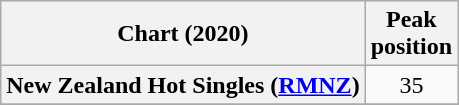<table class="wikitable sortable plainrowheaders" style="text-align:center">
<tr>
<th scope="col">Chart (2020)</th>
<th scope="col">Peak<br>position</th>
</tr>
<tr>
<th scope="row">New Zealand Hot Singles (<a href='#'>RMNZ</a>)</th>
<td>35</td>
</tr>
<tr>
</tr>
</table>
